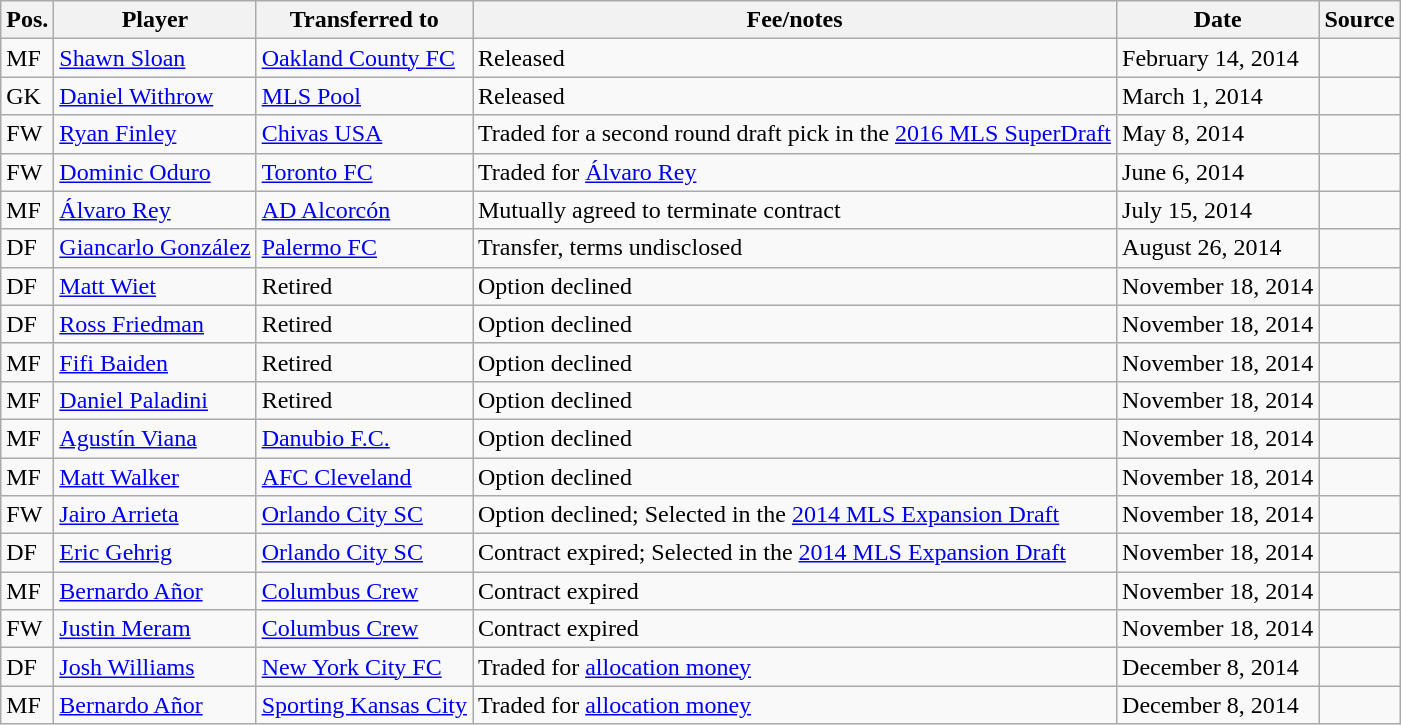<table class="wikitable sortable" style="text-align: left">
<tr>
<th><strong>Pos.</strong></th>
<th><strong>Player</strong></th>
<th><strong>Transferred to</strong></th>
<th><strong>Fee/notes</strong></th>
<th><strong>Date</strong></th>
<th><strong>Source</strong></th>
</tr>
<tr>
<td>MF</td>
<td> <a href='#'>Shawn Sloan</a></td>
<td> <a href='#'>Oakland County FC</a></td>
<td>Released</td>
<td>February 14, 2014</td>
<td align=center></td>
</tr>
<tr>
<td>GK</td>
<td> <a href='#'>Daniel Withrow</a></td>
<td> <a href='#'>MLS Pool</a></td>
<td>Released</td>
<td>March 1, 2014</td>
<td align=center></td>
</tr>
<tr>
<td>FW</td>
<td> <a href='#'>Ryan Finley</a></td>
<td> <a href='#'>Chivas USA</a></td>
<td>Traded for a second round draft pick in the <a href='#'>2016 MLS SuperDraft</a></td>
<td>May 8, 2014</td>
<td align=center></td>
</tr>
<tr>
<td>FW</td>
<td> <a href='#'>Dominic Oduro</a></td>
<td> <a href='#'>Toronto FC</a></td>
<td>Traded for <a href='#'>Álvaro Rey</a></td>
<td>June 6, 2014</td>
<td align=center></td>
</tr>
<tr>
<td>MF</td>
<td> <a href='#'>Álvaro Rey</a></td>
<td> <a href='#'>AD Alcorcón</a></td>
<td>Mutually agreed to terminate contract</td>
<td>July 15, 2014</td>
<td align=center></td>
</tr>
<tr>
<td>DF</td>
<td> <a href='#'>Giancarlo González</a></td>
<td> <a href='#'>Palermo FC</a></td>
<td>Transfer, terms undisclosed</td>
<td>August 26, 2014</td>
<td align=center></td>
</tr>
<tr>
<td>DF</td>
<td> <a href='#'>Matt Wiet</a></td>
<td>Retired</td>
<td>Option declined</td>
<td>November 18, 2014</td>
<td align=center></td>
</tr>
<tr>
<td>DF</td>
<td> <a href='#'>Ross Friedman</a></td>
<td>Retired</td>
<td>Option declined</td>
<td>November 18, 2014</td>
<td align=center></td>
</tr>
<tr>
<td>MF</td>
<td> <a href='#'>Fifi Baiden</a></td>
<td>Retired</td>
<td>Option declined</td>
<td>November 18, 2014</td>
<td align=center></td>
</tr>
<tr>
<td>MF</td>
<td> <a href='#'>Daniel Paladini</a></td>
<td>Retired</td>
<td>Option declined</td>
<td>November 18, 2014</td>
<td align=center></td>
</tr>
<tr>
<td>MF</td>
<td> <a href='#'>Agustín Viana</a></td>
<td> <a href='#'>Danubio F.C.</a></td>
<td>Option declined</td>
<td>November 18, 2014</td>
<td align=center></td>
</tr>
<tr>
<td>MF</td>
<td> <a href='#'>Matt Walker</a></td>
<td> <a href='#'>AFC Cleveland</a></td>
<td>Option declined</td>
<td>November 18, 2014</td>
<td align=center></td>
</tr>
<tr>
<td>FW</td>
<td> <a href='#'>Jairo Arrieta</a></td>
<td> <a href='#'>Orlando City SC</a></td>
<td>Option declined; Selected in the <a href='#'>2014 MLS Expansion Draft</a></td>
<td>November 18, 2014</td>
<td align=center></td>
</tr>
<tr>
<td>DF</td>
<td> <a href='#'>Eric Gehrig</a></td>
<td> <a href='#'>Orlando City SC</a></td>
<td>Contract expired; Selected in the <a href='#'>2014 MLS Expansion Draft</a></td>
<td>November 18, 2014</td>
<td align=center></td>
</tr>
<tr>
<td>MF</td>
<td> <a href='#'>Bernardo Añor</a></td>
<td> <a href='#'>Columbus Crew</a></td>
<td>Contract expired</td>
<td>November 18, 2014</td>
<td align=center></td>
</tr>
<tr>
<td>FW</td>
<td> <a href='#'>Justin Meram</a></td>
<td> <a href='#'>Columbus Crew</a></td>
<td>Contract expired</td>
<td>November 18, 2014</td>
<td align=center></td>
</tr>
<tr>
<td>DF</td>
<td> <a href='#'>Josh Williams</a></td>
<td> <a href='#'>New York City FC</a></td>
<td>Traded for <a href='#'>allocation money</a></td>
<td>December 8, 2014</td>
<td align=center></td>
</tr>
<tr>
<td>MF</td>
<td> <a href='#'>Bernardo Añor</a></td>
<td> <a href='#'>Sporting Kansas City</a></td>
<td>Traded for <a href='#'>allocation money</a></td>
<td>December 8, 2014</td>
<td align=center></td>
</tr>
</table>
